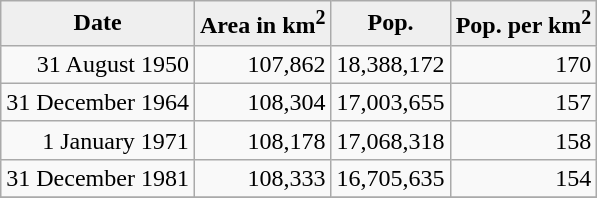<table class="wikitable" style="text-align:right;">
<tr>
<th align="center" style="background:#efefef;">Date</th>
<th align="center" style="background:#efefef;">Area in km<sup>2</sup></th>
<th align="center" style="background:#efefef;">Pop.</th>
<th align="center" style="background:#efefef;">Pop. per km<sup>2</sup></th>
</tr>
<tr>
<td>31 August 1950</td>
<td>107,862</td>
<td>18,388,172</td>
<td>170</td>
</tr>
<tr>
<td>31 December 1964</td>
<td>108,304</td>
<td>17,003,655</td>
<td>157</td>
</tr>
<tr>
<td>1 January 1971</td>
<td>108,178</td>
<td>17,068,318</td>
<td>158</td>
</tr>
<tr>
<td>31 December 1981</td>
<td>108,333</td>
<td>16,705,635</td>
<td>154</td>
</tr>
<tr>
</tr>
</table>
